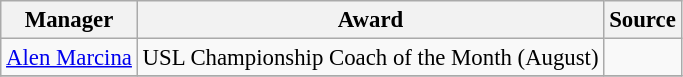<table class="wikitable sortable" style="text-align:left; font-size:95%;">
<tr>
<th>Manager</th>
<th>Award</th>
<th>Source</th>
</tr>
<tr>
<td> <a href='#'>Alen Marcina</a></td>
<td>USL Championship Coach of the Month (August)</td>
<td align=center></td>
</tr>
<tr>
</tr>
</table>
